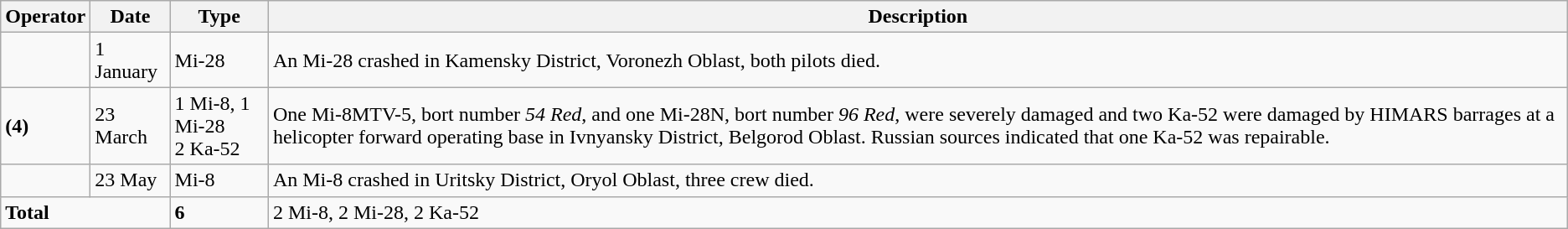<table class="wikitable">
<tr>
<th>Operator</th>
<th>Date</th>
<th>Type</th>
<th>Description</th>
</tr>
<tr>
<td></td>
<td>1 January</td>
<td>Mi-28</td>
<td>An Mi-28 crashed in Kamensky District, Voronezh Oblast, both pilots died.</td>
</tr>
<tr>
<td> <strong>(4)</strong></td>
<td>23 March</td>
<td>1 Mi-8, 1 Mi-28<br>2 Ka-52</td>
<td>One Mi-8MTV-5, bort number <em>54 Red</em>, and one Mi-28N, bort number <em>96 Red</em>, were severely damaged and two Ka-52 were damaged by HIMARS barrages at a helicopter forward operating base in Ivnyansky District, Belgorod Oblast. Russian sources indicated that one Ka-52 was repairable.</td>
</tr>
<tr>
<td></td>
<td>23 May</td>
<td>Mi-8</td>
<td>An Mi-8 crashed in Uritsky District, Oryol Oblast, three crew died.</td>
</tr>
<tr>
<td colspan="2"><strong>Total</strong></td>
<td><strong>6</strong></td>
<td>2 Mi-8, 2 Mi-28, 2 Ka-52</td>
</tr>
</table>
